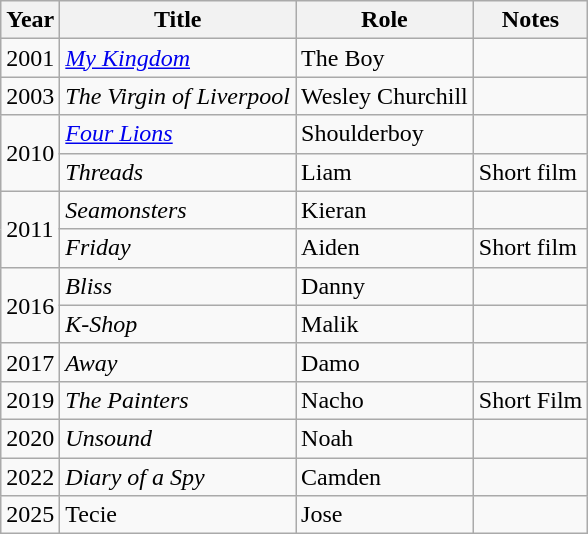<table class="wikitable">
<tr>
<th>Year</th>
<th>Title</th>
<th>Role</th>
<th>Notes</th>
</tr>
<tr>
<td>2001</td>
<td><em><a href='#'>My Kingdom</a></em></td>
<td>The Boy</td>
<td></td>
</tr>
<tr>
<td>2003</td>
<td><em>The Virgin of Liverpool</em></td>
<td>Wesley Churchill</td>
<td></td>
</tr>
<tr>
<td rowspan=2>2010</td>
<td><em><a href='#'>Four Lions</a></em></td>
<td>Shoulderboy</td>
<td></td>
</tr>
<tr>
<td><em>Threads</em></td>
<td>Liam</td>
<td>Short film</td>
</tr>
<tr>
<td rowspan=2>2011</td>
<td><em>Seamonsters</em></td>
<td>Kieran</td>
<td></td>
</tr>
<tr>
<td><em>Friday</em></td>
<td>Aiden</td>
<td>Short film</td>
</tr>
<tr>
<td rowspan=2>2016</td>
<td><em>Bliss</em></td>
<td>Danny</td>
<td></td>
</tr>
<tr>
<td><em>K-Shop</em></td>
<td>Malik</td>
<td></td>
</tr>
<tr>
<td>2017</td>
<td><em>Away</em></td>
<td>Damo</td>
<td></td>
</tr>
<tr>
<td>2019</td>
<td><em>The Painters</em></td>
<td>Nacho</td>
<td>Short Film</td>
</tr>
<tr>
<td>2020</td>
<td><em>Unsound</em></td>
<td>Noah</td>
<td></td>
</tr>
<tr>
<td>2022</td>
<td><em>Diary of a Spy</em></td>
<td>Camden</td>
<td></td>
</tr>
<tr>
<td>2025</td>
<td>Tecie</td>
<td>Jose</td>
<td></td>
</tr>
</table>
